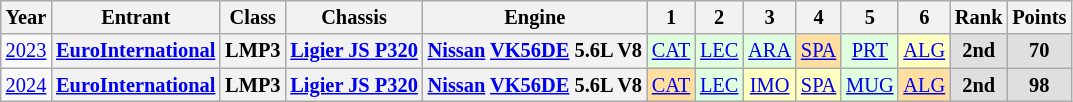<table class="wikitable" style="text-align:center; font-size:85%">
<tr>
<th>Year</th>
<th>Entrant</th>
<th>Class</th>
<th>Chassis</th>
<th>Engine</th>
<th>1</th>
<th>2</th>
<th>3</th>
<th>4</th>
<th>5</th>
<th>6</th>
<th>Rank</th>
<th>Points</th>
</tr>
<tr>
<td><a href='#'>2023</a></td>
<th><a href='#'>EuroInternational</a></th>
<th>LMP3</th>
<th><a href='#'>Ligier JS P320</a></th>
<th><a href='#'>Nissan</a> <a href='#'>VK56DE</a> 5.6L V8</th>
<td style="background:#DFFFDF;"><a href='#'>CAT</a><br></td>
<td style="background:#DFFFDF;"><a href='#'>LEC</a><br></td>
<td style="background:#DFFFDF;"><a href='#'>ARA</a><br></td>
<td style="background:#FFDF9F;"><a href='#'>SPA</a><br></td>
<td style="background:#DFFFDF;"><a href='#'>PRT</a><br></td>
<td style="background:#FFFFBF;"><a href='#'>ALG</a><br></td>
<th style="background:#DFDFDF;">2nd</th>
<th style="background:#DFDFDF;">70</th>
</tr>
<tr>
<td><a href='#'>2024</a></td>
<th nowrap><a href='#'>EuroInternational</a></th>
<th>LMP3</th>
<th nowrap><a href='#'>Ligier JS P320</a></th>
<th nowrap><a href='#'>Nissan</a> <a href='#'>VK56DE</a> 5.6L V8</th>
<td style="background:#FFDF9F;"><a href='#'>CAT</a><br></td>
<td style="background:#DFFFDF;"><a href='#'>LEC</a><br></td>
<td style="background:#FFFFBF;"><a href='#'>IMO</a><br></td>
<td style="background:#FFFFBF;"><a href='#'>SPA</a><br></td>
<td style="background:#DFFFDF;"><a href='#'>MUG</a><br></td>
<td style="background:#FFDF9F;"><a href='#'>ALG</a><br></td>
<th style="background:#DFDFDF;">2nd</th>
<th style="background:#DFDFDF;">98</th>
</tr>
</table>
